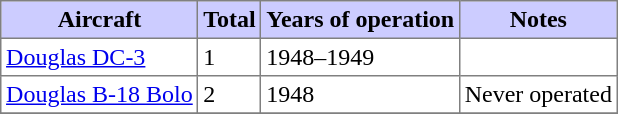<table class="toccolours" border="1" cellpadding="3" style="border-collapse:collapse;margin:1em auto">
<tr bgcolor=#ccccff>
<th>Aircraft</th>
<th>Total</th>
<th>Years of operation</th>
<th>Notes</th>
</tr>
<tr>
<td><a href='#'>Douglas DC-3</a></td>
<td>1</td>
<td>1948–1949</td>
<td></td>
</tr>
<tr>
<td><a href='#'>Douglas B-18 Bolo</a></td>
<td>2</td>
<td>1948</td>
<td>Never operated</td>
</tr>
<tr>
</tr>
</table>
